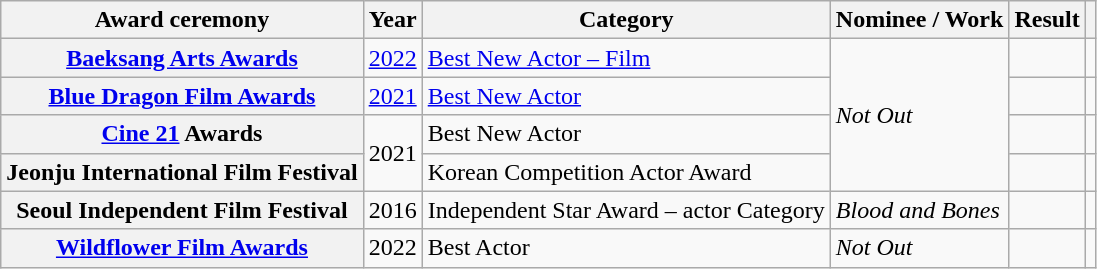<table class="wikitable plainrowheaders sortable">
<tr>
<th scope="col">Award ceremony</th>
<th scope="col">Year</th>
<th scope="col">Category</th>
<th scope="col">Nominee / Work</th>
<th scope="col">Result</th>
<th scope="col" class="unsortable"></th>
</tr>
<tr>
<th scope="row"><a href='#'>Baeksang Arts Awards</a></th>
<td style="text-align:center"><a href='#'>2022</a></td>
<td><a href='#'>Best New Actor – Film</a></td>
<td rowspan="4"><em>Not Out</em></td>
<td></td>
<td rowspan="1"  style="text-align:center"></td>
</tr>
<tr>
<th scope="row"><a href='#'>Blue Dragon Film Awards</a></th>
<td style="text-align:center"><a href='#'>2021</a></td>
<td><a href='#'>Best New Actor</a></td>
<td></td>
<td style="text-align:center"></td>
</tr>
<tr>
<th scope="row"><a href='#'>Cine 21</a> Awards</th>
<td rowspan="2" style="text-align:center">2021</td>
<td>Best New Actor</td>
<td></td>
<td style="text-align:center"></td>
</tr>
<tr>
<th scope="row">Jeonju International Film Festival</th>
<td>Korean Competition Actor Award</td>
<td></td>
<td style="text-align:center"></td>
</tr>
<tr>
<th scope="row">Seoul Independent Film Festival</th>
<td style="text-align:center">2016</td>
<td>Independent Star Award – actor Category</td>
<td><em>Blood and Bones</em></td>
<td></td>
<td style="text-align:center"></td>
</tr>
<tr>
<th scope="row"><a href='#'>Wildflower Film Awards</a></th>
<td style="text-align:center">2022</td>
<td>Best Actor</td>
<td><em>Not Out</em></td>
<td></td>
<td style="text-align:center"></td>
</tr>
</table>
